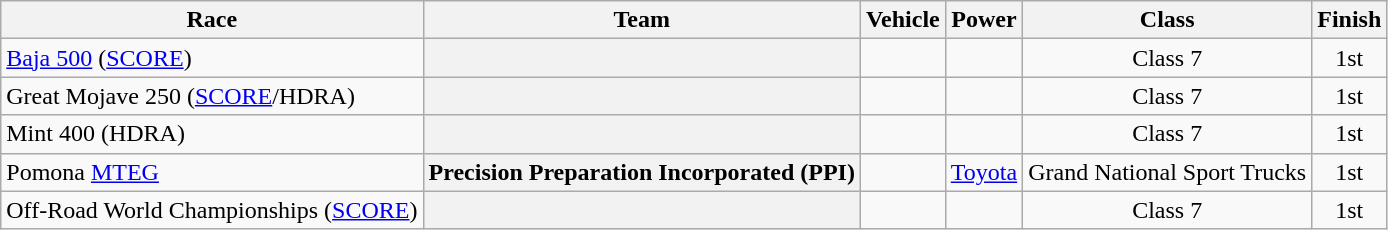<table class="wikitable">
<tr>
<th>Race</th>
<th>Team</th>
<th>Vehicle</th>
<th>Power</th>
<th>Class</th>
<th>Finish</th>
</tr>
<tr>
<td><a href='#'>Baja 500</a> (<a href='#'>SCORE</a>)</td>
<th></th>
<td></td>
<td></td>
<td align=center>Class 7</td>
<td align=center>1st</td>
</tr>
<tr>
<td>Great Mojave 250 (<a href='#'>SCORE</a>/HDRA)</td>
<th></th>
<td></td>
<td></td>
<td align=center>Class 7</td>
<td align=center>1st</td>
</tr>
<tr>
<td>Mint 400 (HDRA)</td>
<th></th>
<td></td>
<td></td>
<td align=center>Class 7</td>
<td align=center>1st</td>
</tr>
<tr>
<td>Pomona <a href='#'>MTEG</a></td>
<th>Precision Preparation Incorporated (PPI)</th>
<td></td>
<td><a href='#'>Toyota</a></td>
<td align=center>Grand National Sport Trucks</td>
<td align=center>1st</td>
</tr>
<tr>
<td>Off-Road World Championships (<a href='#'>SCORE</a>)</td>
<th></th>
<td></td>
<td></td>
<td align=center>Class 7</td>
<td align=center>1st</td>
</tr>
</table>
